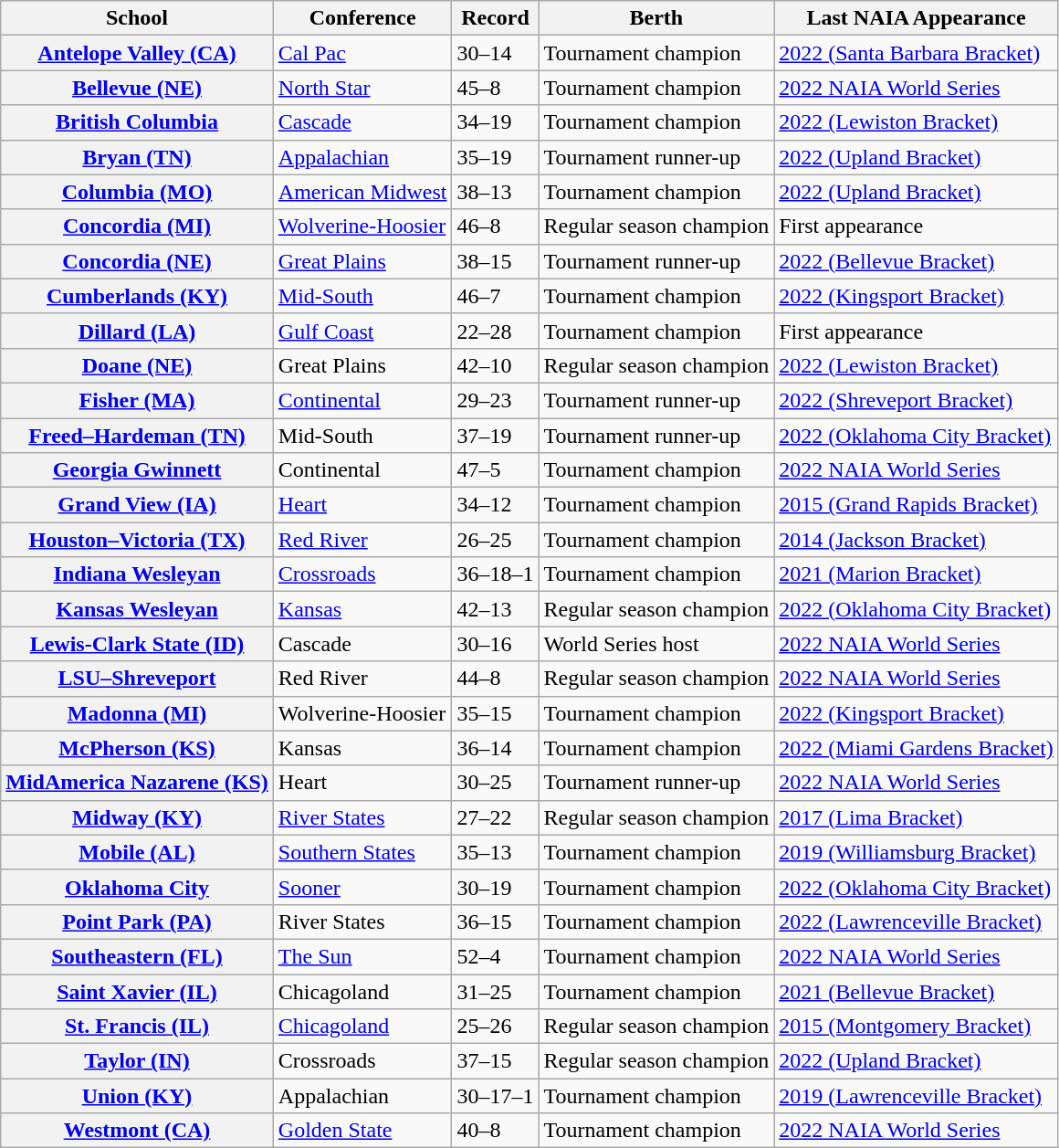<table class = "wikitable sortable plainrowheaders">
<tr>
<th>School</th>
<th>Conference</th>
<th>Record</th>
<th>Berth</th>
<th>Last NAIA Appearance</th>
</tr>
<tr>
<th scope="row"><a href='#'>Antelope Valley (CA)</a></th>
<td><a href='#'>Cal Pac</a></td>
<td>30–14</td>
<td>Tournament champion</td>
<td><a href='#'>2022 (Santa Barbara Bracket)</a></td>
</tr>
<tr>
<th scope="row"><a href='#'>Bellevue (NE)</a></th>
<td><a href='#'>North Star</a></td>
<td>45–8</td>
<td>Tournament champion</td>
<td><a href='#'>2022 NAIA World Series</a></td>
</tr>
<tr>
<th scope="row"><a href='#'>British Columbia</a></th>
<td><a href='#'>Cascade</a></td>
<td>34–19</td>
<td>Tournament champion</td>
<td><a href='#'>2022 (Lewiston Bracket)</a></td>
</tr>
<tr>
<th scope="row"><a href='#'>Bryan (TN)</a></th>
<td><a href='#'>Appalachian</a></td>
<td>35–19</td>
<td>Tournament runner-up</td>
<td><a href='#'>2022 (Upland Bracket)</a></td>
</tr>
<tr>
<th scope="row"><a href='#'>Columbia (MO)</a></th>
<td><a href='#'>American Midwest</a></td>
<td>38–13</td>
<td>Tournament champion</td>
<td><a href='#'>2022 (Upland Bracket)</a></td>
</tr>
<tr>
<th scope="row"><a href='#'>Concordia (MI)</a></th>
<td><a href='#'>Wolverine-Hoosier</a></td>
<td>46–8</td>
<td>Regular season champion</td>
<td>First appearance</td>
</tr>
<tr>
<th scope="row"><a href='#'>Concordia (NE)</a></th>
<td><a href='#'>Great Plains</a></td>
<td>38–15</td>
<td>Tournament runner-up</td>
<td><a href='#'>2022 (Bellevue Bracket)</a></td>
</tr>
<tr>
<th scope="row"><a href='#'>Cumberlands (KY)</a></th>
<td><a href='#'>Mid-South</a></td>
<td>46–7</td>
<td>Tournament champion</td>
<td><a href='#'>2022 (Kingsport Bracket)</a></td>
</tr>
<tr>
<th scope="row"><a href='#'>Dillard (LA)</a></th>
<td><a href='#'>Gulf Coast</a></td>
<td>22–28</td>
<td>Tournament champion</td>
<td>First appearance</td>
</tr>
<tr>
<th scope="row"><a href='#'>Doane (NE)</a></th>
<td>Great Plains</td>
<td>42–10</td>
<td>Regular season champion</td>
<td><a href='#'>2022 (Lewiston Bracket)</a></td>
</tr>
<tr>
<th scope="row"><a href='#'>Fisher (MA)</a></th>
<td><a href='#'>Continental</a></td>
<td>29–23</td>
<td>Tournament runner-up</td>
<td><a href='#'>2022 (Shreveport Bracket)</a></td>
</tr>
<tr>
<th scope="row"><a href='#'>Freed–Hardeman (TN)</a></th>
<td>Mid-South</td>
<td>37–19</td>
<td>Tournament runner-up</td>
<td><a href='#'>2022 (Oklahoma City Bracket)</a></td>
</tr>
<tr>
<th scope="row"><a href='#'>Georgia Gwinnett</a></th>
<td>Continental</td>
<td>47–5</td>
<td>Tournament champion</td>
<td><a href='#'>2022 NAIA World Series</a></td>
</tr>
<tr>
<th scope="row"><a href='#'>Grand View (IA)</a></th>
<td><a href='#'>Heart</a></td>
<td>34–12</td>
<td>Tournament champion</td>
<td><a href='#'>2015 (Grand Rapids Bracket)</a></td>
</tr>
<tr>
<th scope="row"><a href='#'>Houston–Victoria (TX)</a></th>
<td><a href='#'>Red River</a></td>
<td>26–25</td>
<td>Tournament champion</td>
<td><a href='#'>2014 (Jackson Bracket)</a></td>
</tr>
<tr>
<th scope="row"><a href='#'>Indiana Wesleyan</a></th>
<td><a href='#'>Crossroads</a></td>
<td>36–18–1</td>
<td>Tournament champion</td>
<td><a href='#'>2021 (Marion Bracket)</a></td>
</tr>
<tr>
<th scope="row"><a href='#'>Kansas Wesleyan</a></th>
<td><a href='#'>Kansas</a></td>
<td>42–13</td>
<td>Regular season champion</td>
<td><a href='#'>2022 (Oklahoma City Bracket)</a></td>
</tr>
<tr>
<th scope="row"><a href='#'>Lewis-Clark State (ID)</a></th>
<td>Cascade</td>
<td>30–16</td>
<td>World Series host</td>
<td><a href='#'>2022 NAIA World Series</a></td>
</tr>
<tr>
<th scope="row"><a href='#'>LSU–Shreveport</a></th>
<td>Red River</td>
<td>44–8</td>
<td>Regular season champion</td>
<td><a href='#'>2022 NAIA World Series</a></td>
</tr>
<tr>
<th scope="row"><a href='#'>Madonna (MI)</a></th>
<td>Wolverine-Hoosier</td>
<td>35–15</td>
<td>Tournament champion</td>
<td><a href='#'>2022 (Kingsport Bracket)</a></td>
</tr>
<tr>
<th scope="row"><a href='#'>McPherson (KS)</a></th>
<td>Kansas</td>
<td>36–14</td>
<td>Tournament champion</td>
<td><a href='#'>2022 (Miami Gardens Bracket)</a></td>
</tr>
<tr>
<th scope="row"><a href='#'>MidAmerica Nazarene (KS)</a></th>
<td>Heart</td>
<td>30–25</td>
<td>Tournament runner-up</td>
<td><a href='#'>2022 NAIA World Series</a></td>
</tr>
<tr>
<th scope="row"><a href='#'>Midway (KY)</a></th>
<td><a href='#'>River States</a></td>
<td>27–22</td>
<td>Regular season champion</td>
<td><a href='#'>2017 (Lima Bracket)</a></td>
</tr>
<tr>
<th scope="row"><a href='#'>Mobile (AL)</a></th>
<td><a href='#'>Southern States</a></td>
<td>35–13</td>
<td>Tournament champion</td>
<td><a href='#'>2019 (Williamsburg Bracket)</a></td>
</tr>
<tr>
<th scope="row"><a href='#'>Oklahoma City</a></th>
<td><a href='#'>Sooner</a></td>
<td>30–19</td>
<td>Tournament champion</td>
<td><a href='#'>2022 (Oklahoma City Bracket)</a></td>
</tr>
<tr>
<th scope="row"><a href='#'>Point Park (PA)</a></th>
<td>River States</td>
<td>36–15</td>
<td>Tournament champion</td>
<td><a href='#'>2022 (Lawrenceville Bracket)</a></td>
</tr>
<tr>
<th scope="row"><a href='#'>Southeastern (FL)</a></th>
<td><a href='#'>The Sun</a></td>
<td>52–4</td>
<td>Tournament champion</td>
<td><a href='#'>2022 NAIA World Series</a></td>
</tr>
<tr>
<th scope="row"><a href='#'>Saint Xavier (IL)</a></th>
<td>Chicagoland</td>
<td>31–25</td>
<td>Tournament champion</td>
<td><a href='#'>2021 (Bellevue Bracket)</a></td>
</tr>
<tr>
<th scope="row"><a href='#'>St. Francis (IL)</a></th>
<td><a href='#'>Chicagoland</a></td>
<td>25–26</td>
<td>Regular season champion</td>
<td><a href='#'>2015 (Montgomery Bracket)</a></td>
</tr>
<tr>
<th scope="row"><a href='#'>Taylor (IN)</a></th>
<td>Crossroads</td>
<td>37–15</td>
<td>Regular season champion</td>
<td><a href='#'>2022 (Upland Bracket)</a></td>
</tr>
<tr>
<th scope="row"><a href='#'>Union (KY)</a></th>
<td>Appalachian</td>
<td>30–17–1</td>
<td>Tournament champion</td>
<td><a href='#'>2019 (Lawrenceville Bracket)</a></td>
</tr>
<tr>
<th scope="row"><a href='#'>Westmont (CA)</a></th>
<td><a href='#'>Golden State</a></td>
<td>40–8</td>
<td>Tournament champion</td>
<td><a href='#'>2022 NAIA World Series</a></td>
</tr>
</table>
